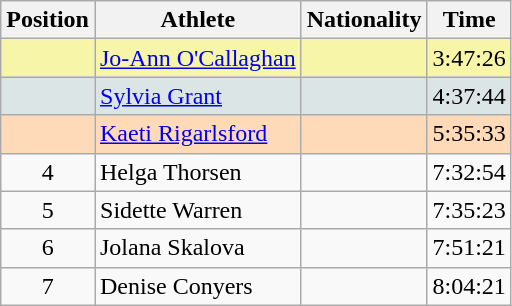<table class="wikitable sortable">
<tr>
<th>Position</th>
<th>Athlete</th>
<th>Nationality</th>
<th>Time</th>
</tr>
<tr bgcolor="#F7F6A8">
<td align=center></td>
<td><a href='#'>Jo-Ann O'Callaghan</a></td>
<td></td>
<td>3:47:26</td>
</tr>
<tr bgcolor="#DCE5E5">
<td align=center></td>
<td><a href='#'>Sylvia Grant</a></td>
<td></td>
<td>4:37:44</td>
</tr>
<tr bgcolor="#FFDAB9">
<td align=center></td>
<td><a href='#'>Kaeti Rigarlsford</a></td>
<td></td>
<td>5:35:33</td>
</tr>
<tr>
<td align=center>4</td>
<td>Helga Thorsen</td>
<td></td>
<td>7:32:54</td>
</tr>
<tr>
<td align=center>5</td>
<td>Sidette Warren</td>
<td></td>
<td>7:35:23</td>
</tr>
<tr>
<td align=center>6</td>
<td>Jolana Skalova</td>
<td></td>
<td>7:51:21</td>
</tr>
<tr>
<td align=center>7</td>
<td>Denise Conyers</td>
<td></td>
<td>8:04:21</td>
</tr>
</table>
